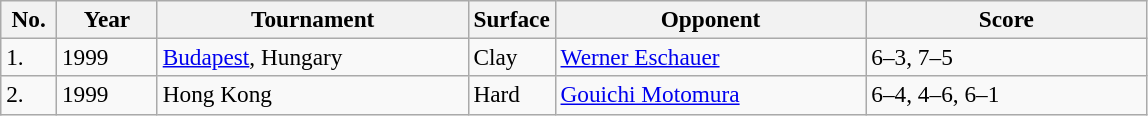<table class="sortable wikitable" style=font-size:97%>
<tr>
<th width=30>No.</th>
<th width=60>Year</th>
<th width=200>Tournament</th>
<th width=50>Surface</th>
<th width=200>Opponent</th>
<th width=180>Score</th>
</tr>
<tr>
<td>1.</td>
<td>1999</td>
<td><a href='#'>Budapest</a>, Hungary</td>
<td>Clay</td>
<td> <a href='#'>Werner Eschauer</a></td>
<td>6–3, 7–5</td>
</tr>
<tr>
<td>2.</td>
<td>1999</td>
<td>Hong Kong</td>
<td>Hard</td>
<td> <a href='#'>Gouichi Motomura</a></td>
<td>6–4, 4–6, 6–1</td>
</tr>
</table>
